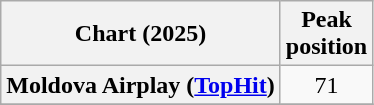<table class="wikitable plainrowheaders" style="text-align:center">
<tr>
<th scope="col">Chart (2025)</th>
<th scope="col">Peak<br>position</th>
</tr>
<tr>
<th scope="row">Moldova Airplay (<a href='#'>TopHit</a>)</th>
<td>71</td>
</tr>
<tr>
</tr>
</table>
